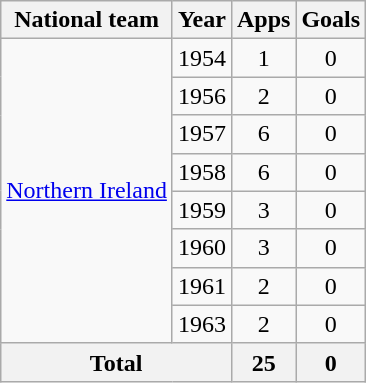<table class="wikitable" style="text-align:center">
<tr>
<th>National team</th>
<th>Year</th>
<th>Apps</th>
<th>Goals</th>
</tr>
<tr>
<td rowspan="8"><a href='#'>Northern Ireland</a></td>
<td>1954</td>
<td>1</td>
<td>0</td>
</tr>
<tr>
<td>1956</td>
<td>2</td>
<td>0</td>
</tr>
<tr>
<td>1957</td>
<td>6</td>
<td>0</td>
</tr>
<tr>
<td>1958</td>
<td>6</td>
<td>0</td>
</tr>
<tr>
<td>1959</td>
<td>3</td>
<td>0</td>
</tr>
<tr>
<td>1960</td>
<td>3</td>
<td>0</td>
</tr>
<tr>
<td>1961</td>
<td>2</td>
<td>0</td>
</tr>
<tr>
<td>1963</td>
<td>2</td>
<td>0</td>
</tr>
<tr>
<th colspan="2">Total</th>
<th>25</th>
<th>0</th>
</tr>
</table>
